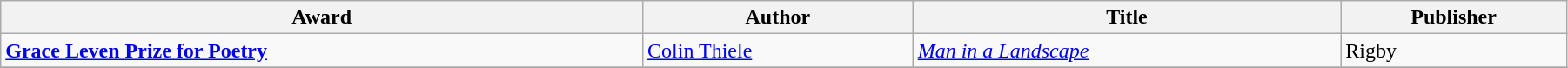<table class="wikitable" width=95%>
<tr>
<th>Award</th>
<th>Author</th>
<th>Title</th>
<th>Publisher</th>
</tr>
<tr>
<td><strong><a href='#'>Grace Leven Prize for Poetry</a></strong></td>
<td><a href='#'>Colin Thiele</a></td>
<td><em><a href='#'>Man in a Landscape</a></em></td>
<td>Rigby</td>
</tr>
<tr>
</tr>
</table>
